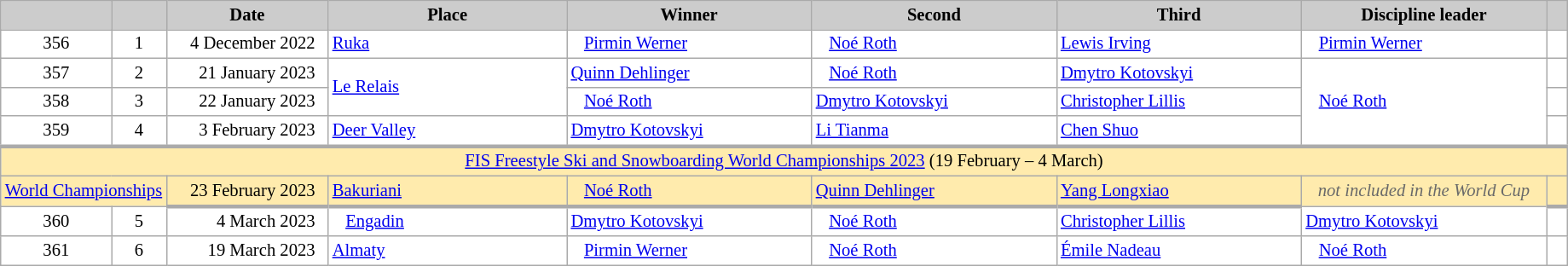<table class="wikitable plainrowheaders" style="background:#fff; font-size:86%; line-height:16px; border:grey solid 1px; border-collapse:collapse;">
<tr>
<th scope="col" style="background:#ccc; width=20 px;"></th>
<th scope="col" style="background:#ccc; width=30 px;"></th>
<th scope="col" style="background:#ccc; width:120px;">Date</th>
<th scope="col" style="background:#ccc; width:180px;">Place</th>
<th scope="col" style="background:#ccc; width:185px;">Winner</th>
<th scope="col" style="background:#ccc; width:185px;">Second</th>
<th scope="col" style="background:#ccc; width:185px;">Third</th>
<th scope="col" style="background:#ccc; width:185px;">Discipline leader</th>
<th scope="col" style="background:#ccc; width:10px;"></th>
</tr>
<tr>
<td align="center">356</td>
<td align="center">1</td>
<td align="right">4 December 2022  </td>
<td> <a href='#'>Ruka</a></td>
<td>   <a href='#'>Pirmin Werner</a></td>
<td>   <a href='#'>Noé Roth</a></td>
<td> <a href='#'>Lewis Irving</a></td>
<td>   <a href='#'>Pirmin Werner</a></td>
<td></td>
</tr>
<tr>
<td align="center">357</td>
<td align="center">2</td>
<td align="right">21 January 2023  </td>
<td rowspan=2> <a href='#'>Le Relais</a></td>
<td> <a href='#'>Quinn Dehlinger</a></td>
<td>   <a href='#'>Noé Roth</a></td>
<td> <a href='#'>Dmytro Kotovskyi</a></td>
<td rowspan=3>   <a href='#'>Noé Roth</a></td>
<td></td>
</tr>
<tr>
<td align="center">358</td>
<td align="center">3</td>
<td align="right">22 January 2023  </td>
<td>   <a href='#'>Noé Roth</a></td>
<td> <a href='#'>Dmytro Kotovskyi</a></td>
<td> <a href='#'>Christopher Lillis</a></td>
<td></td>
</tr>
<tr>
<td align="center">359</td>
<td align="center">4</td>
<td align="right">3 February 2023  </td>
<td> <a href='#'>Deer Valley</a></td>
<td> <a href='#'>Dmytro Kotovskyi</a></td>
<td> <a href='#'>Li Tianma</a></td>
<td> <a href='#'>Chen Shuo</a></td>
<td></td>
</tr>
<tr style="background:#FFEBAD">
<td align=center style="border-top-width:3px" colspan=11><a href='#'>FIS Freestyle Ski and Snowboarding World Championships 2023</a> (19 February – 4 March)</td>
</tr>
<tr style="background:#FFEBAD">
<td colspan=2 align="center" style=color:#696969 style="border-bottom-width:3px"><a href='#'>World Championships</a></td>
<td style="border-bottom-width:3px" align="right">23 February 2023  </td>
<td style="border-bottom-width:3px"> <a href='#'>Bakuriani</a></td>
<td style="border-bottom-width:3px">   <a href='#'>Noé Roth</a></td>
<td style="border-bottom-width:3px"> <a href='#'>Quinn Dehlinger</a></td>
<td style="border-bottom-width:3px"> <a href='#'>Yang Longxiao</a></td>
<td align="center" style=color:#696969 style="border-bottom-width:3px"><em>not included in the World Cup</em></td>
<td style="border-bottom-width:3px"></td>
</tr>
<tr>
<td align="center">360</td>
<td align="center">5</td>
<td align="right">4 March 2023  </td>
<td>   <a href='#'>Engadin</a></td>
<td> <a href='#'>Dmytro Kotovskyi</a></td>
<td>   <a href='#'>Noé Roth</a></td>
<td> <a href='#'>Christopher Lillis</a></td>
<td> <a href='#'>Dmytro Kotovskyi</a></td>
<td></td>
</tr>
<tr>
<td align="center">361</td>
<td align="center">6</td>
<td align="right">19 March 2023  </td>
<td> <a href='#'>Almaty</a></td>
<td>   <a href='#'>Pirmin Werner</a></td>
<td>   <a href='#'>Noé Roth</a></td>
<td> <a href='#'>Émile Nadeau</a></td>
<td>   <a href='#'>Noé Roth</a></td>
<td></td>
</tr>
</table>
